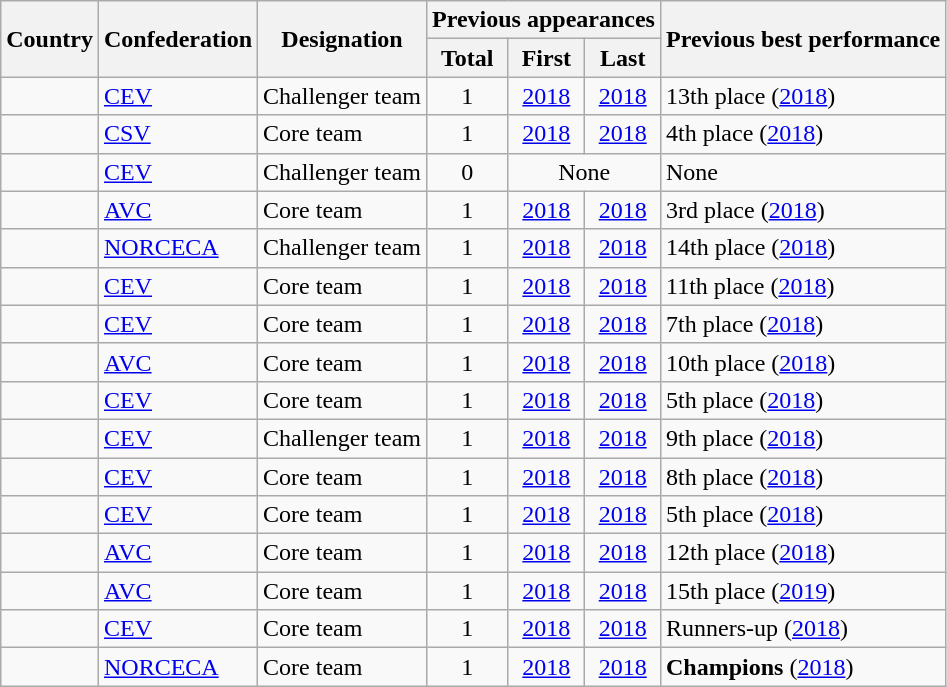<table class="wikitable sortable">
<tr>
<th rowspan=2>Country</th>
<th rowspan=2>Confederation</th>
<th rowspan=2>Designation</th>
<th colspan=3>Previous appearances</th>
<th rowspan=2>Previous best performance</th>
</tr>
<tr>
<th>Total</th>
<th>First</th>
<th>Last</th>
</tr>
<tr>
<td></td>
<td><a href='#'>CEV</a></td>
<td>Challenger team</td>
<td style="text-align:center">1</td>
<td style="text-align:center"><a href='#'>2018</a></td>
<td style="text-align:center"><a href='#'>2018</a></td>
<td>13th place (<a href='#'>2018</a>)</td>
</tr>
<tr>
<td></td>
<td><a href='#'>CSV</a></td>
<td>Core team</td>
<td style="text-align:center">1</td>
<td style="text-align:center"><a href='#'>2018</a></td>
<td style="text-align:center"><a href='#'>2018</a></td>
<td>4th place (<a href='#'>2018</a>)</td>
</tr>
<tr>
<td></td>
<td><a href='#'>CEV</a></td>
<td>Challenger team</td>
<td style="text-align:center">0</td>
<td colspan=2 style="text-align:center">None</td>
<td>None</td>
</tr>
<tr>
<td></td>
<td><a href='#'>AVC</a></td>
<td>Core team</td>
<td style="text-align:center">1</td>
<td style="text-align:center"><a href='#'>2018</a></td>
<td style="text-align:center"><a href='#'>2018</a></td>
<td>3rd place (<a href='#'>2018</a>)</td>
</tr>
<tr>
<td></td>
<td><a href='#'>NORCECA</a></td>
<td>Challenger team</td>
<td style="text-align:center">1</td>
<td style="text-align:center"><a href='#'>2018</a></td>
<td style="text-align:center"><a href='#'>2018</a></td>
<td>14th place (<a href='#'>2018</a>)</td>
</tr>
<tr>
<td></td>
<td><a href='#'>CEV</a></td>
<td>Core team</td>
<td style="text-align:center">1</td>
<td style="text-align:center"><a href='#'>2018</a></td>
<td style="text-align:center"><a href='#'>2018</a></td>
<td>11th place (<a href='#'>2018</a>)</td>
</tr>
<tr>
<td></td>
<td><a href='#'>CEV</a></td>
<td>Core team</td>
<td style="text-align:center">1</td>
<td style="text-align:center"><a href='#'>2018</a></td>
<td style="text-align:center"><a href='#'>2018</a></td>
<td>7th place (<a href='#'>2018</a>)</td>
</tr>
<tr>
<td></td>
<td><a href='#'>AVC</a></td>
<td>Core team</td>
<td style="text-align:center">1</td>
<td style="text-align:center"><a href='#'>2018</a></td>
<td style="text-align:center"><a href='#'>2018</a></td>
<td>10th place (<a href='#'>2018</a>)</td>
</tr>
<tr>
<td></td>
<td><a href='#'>CEV</a></td>
<td>Core team</td>
<td style="text-align:center">1</td>
<td style="text-align:center"><a href='#'>2018</a></td>
<td style="text-align:center"><a href='#'>2018</a></td>
<td>5th place (<a href='#'>2018</a>)</td>
</tr>
<tr>
<td></td>
<td><a href='#'>CEV</a></td>
<td>Challenger team</td>
<td style="text-align:center">1</td>
<td style="text-align:center"><a href='#'>2018</a></td>
<td style="text-align:center"><a href='#'>2018</a></td>
<td>9th place (<a href='#'>2018</a>)</td>
</tr>
<tr>
<td></td>
<td><a href='#'>CEV</a></td>
<td>Core team</td>
<td style="text-align:center">1</td>
<td style="text-align:center"><a href='#'>2018</a></td>
<td style="text-align:center"><a href='#'>2018</a></td>
<td>8th place (<a href='#'>2018</a>)</td>
</tr>
<tr>
<td></td>
<td><a href='#'>CEV</a></td>
<td>Core team</td>
<td style="text-align:center">1</td>
<td style="text-align:center"><a href='#'>2018</a></td>
<td style="text-align:center"><a href='#'>2018</a></td>
<td>5th place (<a href='#'>2018</a>)</td>
</tr>
<tr>
<td></td>
<td><a href='#'>AVC</a></td>
<td>Core team</td>
<td style="text-align:center">1</td>
<td style="text-align:center"><a href='#'>2018</a></td>
<td style="text-align:center"><a href='#'>2018</a></td>
<td>12th place (<a href='#'>2018</a>)</td>
</tr>
<tr>
<td></td>
<td><a href='#'>AVC</a></td>
<td>Core team</td>
<td style="text-align:center">1</td>
<td style="text-align:center"><a href='#'>2018</a></td>
<td style="text-align:center"><a href='#'>2018</a></td>
<td>15th place (<a href='#'>2019</a>)</td>
</tr>
<tr>
<td></td>
<td><a href='#'>CEV</a></td>
<td>Core team</td>
<td style="text-align:center">1</td>
<td style="text-align:center"><a href='#'>2018</a></td>
<td style="text-align:center"><a href='#'>2018</a></td>
<td>Runners-up (<a href='#'>2018</a>)</td>
</tr>
<tr>
<td></td>
<td><a href='#'>NORCECA</a></td>
<td>Core team</td>
<td style="text-align:center">1</td>
<td style="text-align:center"><a href='#'>2018</a></td>
<td style="text-align:center"><a href='#'>2018</a></td>
<td><strong>Champions</strong> (<a href='#'>2018</a>)</td>
</tr>
</table>
